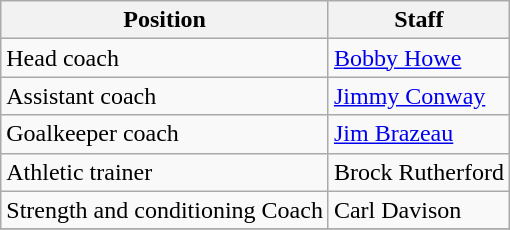<table class="wikitable">
<tr>
<th>Position</th>
<th>Staff</th>
</tr>
<tr>
<td>Head coach</td>
<td> <a href='#'>Bobby Howe</a></td>
</tr>
<tr>
<td>Assistant coach</td>
<td> <a href='#'>Jimmy Conway</a></td>
</tr>
<tr>
<td>Goalkeeper coach</td>
<td> <a href='#'>Jim Brazeau</a></td>
</tr>
<tr>
<td>Athletic trainer</td>
<td> Brock Rutherford</td>
</tr>
<tr>
<td>Strength and conditioning Coach</td>
<td> Carl Davison</td>
</tr>
<tr>
</tr>
</table>
